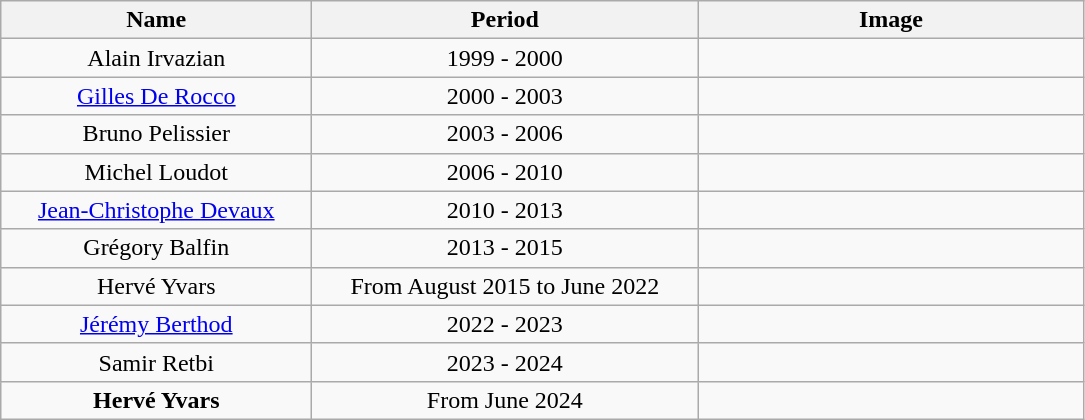<table class="wikitable alternance centre" style="text-align:center;">
<tr>
<th width="200" scope=col>Name</th>
<th width="250" scope=col>Period</th>
<th width="250" scope=col>Image</th>
</tr>
<tr>
<td>Alain Irvazian</td>
<td>1999 - 2000</td>
<td></td>
</tr>
<tr>
<td><a href='#'>Gilles De Rocco</a></td>
<td>2000 - 2003</td>
<td></td>
</tr>
<tr>
<td>Bruno Pelissier</td>
<td>2003 - 2006</td>
<td></td>
</tr>
<tr>
<td>Michel Loudot</td>
<td>2006 - 2010</td>
<td></td>
</tr>
<tr>
<td><a href='#'>Jean-Christophe Devaux</a></td>
<td>2010 - 2013</td>
<td></td>
</tr>
<tr>
<td>Grégory Balfin</td>
<td>2013 - 2015</td>
<td></td>
</tr>
<tr>
<td>Hervé Yvars</td>
<td>From August 2015 to June 2022</td>
<td></td>
</tr>
<tr>
<td><a href='#'>Jérémy Berthod</a></td>
<td>2022 - 2023</td>
<td></td>
</tr>
<tr>
<td>Samir Retbi</td>
<td>2023 - 2024</td>
<td></td>
</tr>
<tr>
<td><strong>Hervé Yvars</strong></td>
<td>From June 2024</td>
<td></td>
</tr>
</table>
